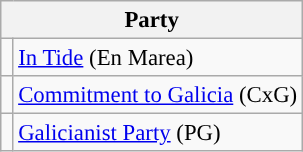<table class="wikitable" style="text-align:left; font-size:95%;">
<tr>
<th colspan="2">Party</th>
</tr>
<tr>
<td width="1"></td>
<td><a href='#'>In Tide</a> (En Marea)</td>
</tr>
<tr>
<td></td>
<td><a href='#'>Commitment to Galicia</a> (CxG)</td>
</tr>
<tr>
<td></td>
<td><a href='#'>Galicianist Party</a> (PG)</td>
</tr>
</table>
